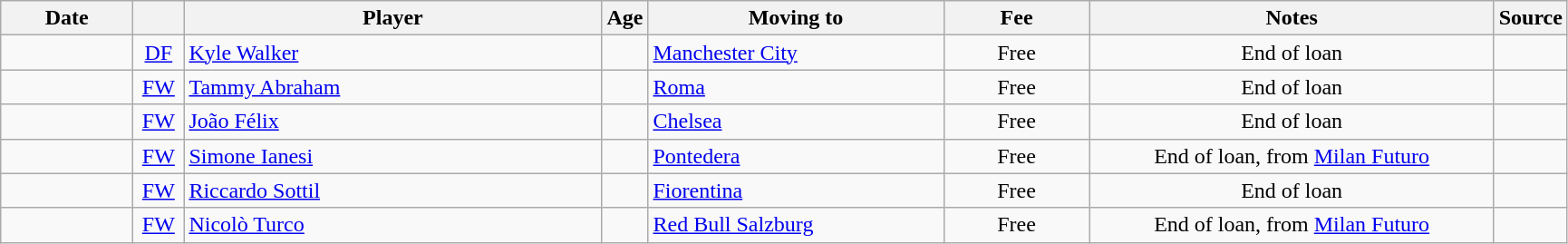<table class="wikitable sortable">
<tr>
<th style="width:90px">Date</th>
<th style="width:30px"></th>
<th style="width:300px">Player</th>
<th style="width:20px">Age</th>
<th style="width:210px">Moving to</th>
<th style="width:100px">Fee</th>
<th style="width:290px" class="unsortable">Notes</th>
<th style="width:35px">Source</th>
</tr>
<tr>
<td></td>
<td style="text-align:center"><a href='#'>DF</a></td>
<td> <a href='#'>Kyle Walker</a></td>
<td style="text-align:center"></td>
<td> <a href='#'>Manchester City</a></td>
<td style="text-align:center">Free</td>
<td style="text-align:center">End of loan</td>
<td></td>
</tr>
<tr>
<td></td>
<td style="text-align:center"><a href='#'>FW</a></td>
<td> <a href='#'>Tammy Abraham</a></td>
<td style="text-align:center"></td>
<td> <a href='#'>Roma</a></td>
<td style="text-align:center">Free</td>
<td style="text-align:center">End of loan</td>
<td></td>
</tr>
<tr>
<td></td>
<td style="text-align:center"><a href='#'>FW</a></td>
<td> <a href='#'>João Félix</a></td>
<td style="text-align:center"></td>
<td> <a href='#'>Chelsea</a></td>
<td style="text-align:center">Free</td>
<td style="text-align:center">End of loan</td>
<td></td>
</tr>
<tr>
<td></td>
<td align=center><a href='#'>FW</a></td>
<td> <a href='#'>Simone Ianesi</a></td>
<td align=center></td>
<td> <a href='#'>Pontedera</a></td>
<td style="text-align:center">Free</td>
<td style="text-align:center">End of loan, from <a href='#'>Milan Futuro</a></td>
<td></td>
</tr>
<tr>
<td></td>
<td style="text-align:center"><a href='#'>FW</a></td>
<td> <a href='#'>Riccardo Sottil</a></td>
<td style="text-align:center"></td>
<td> <a href='#'>Fiorentina</a></td>
<td style="text-align:center">Free</td>
<td style="text-align:center">End of loan</td>
<td></td>
</tr>
<tr>
<td></td>
<td style="text-align:center"><a href='#'>FW</a></td>
<td> <a href='#'>Nicolò Turco</a></td>
<td style="text-align:center"></td>
<td> <a href='#'>Red Bull Salzburg</a></td>
<td style="text-align:center">Free</td>
<td style="text-align:center">End of loan, from <a href='#'>Milan Futuro</a></td>
<td></td>
</tr>
</table>
